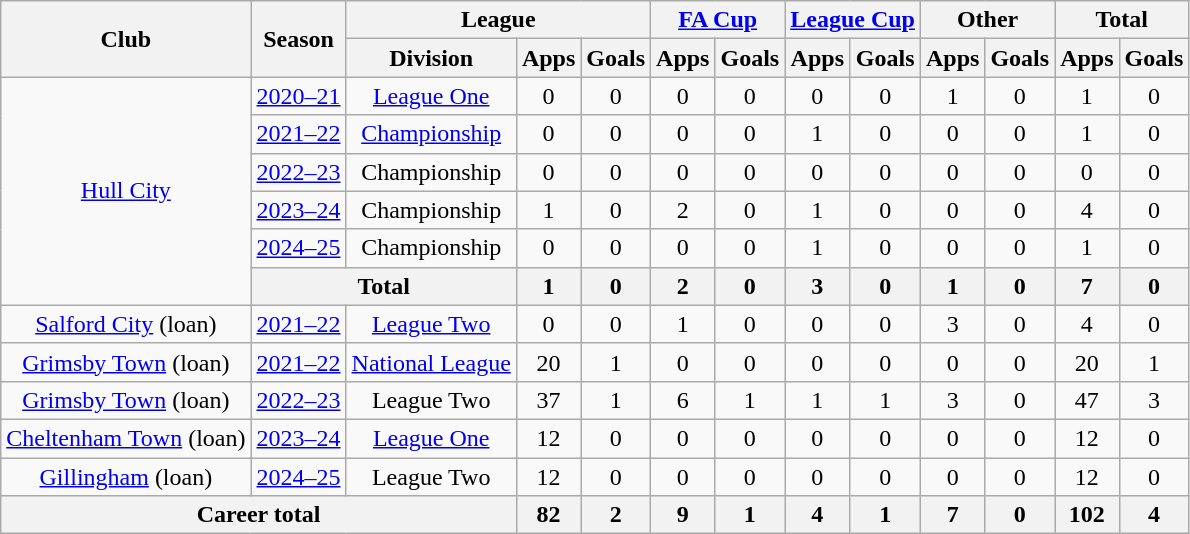<table class="wikitable" style="text-align:center">
<tr>
<th rowspan="2">Club</th>
<th rowspan="2">Season</th>
<th colspan="3">League</th>
<th colspan="2"><a href='#'>FA Cup</a></th>
<th colspan="2"><a href='#'>League Cup</a></th>
<th colspan="2">Other</th>
<th colspan="2">Total</th>
</tr>
<tr>
<th>Division</th>
<th>Apps</th>
<th>Goals</th>
<th>Apps</th>
<th>Goals</th>
<th>Apps</th>
<th>Goals</th>
<th>Apps</th>
<th>Goals</th>
<th>Apps</th>
<th>Goals</th>
</tr>
<tr>
<td rowspan="6"><a href='#'>Hull City</a></td>
<td><a href='#'>2020–21</a></td>
<td><a href='#'>League One</a></td>
<td>0</td>
<td>0</td>
<td>0</td>
<td>0</td>
<td>0</td>
<td>0</td>
<td>1</td>
<td>0</td>
<td>1</td>
<td>0</td>
</tr>
<tr>
<td><a href='#'>2021–22</a></td>
<td><a href='#'>Championship</a></td>
<td>0</td>
<td>0</td>
<td>0</td>
<td>0</td>
<td>1</td>
<td>0</td>
<td>0</td>
<td>0</td>
<td>1</td>
<td>0</td>
</tr>
<tr>
<td><a href='#'>2022–23</a></td>
<td>Championship</td>
<td>0</td>
<td>0</td>
<td>0</td>
<td>0</td>
<td>0</td>
<td>0</td>
<td>0</td>
<td>0</td>
<td>0</td>
<td>0</td>
</tr>
<tr>
<td><a href='#'>2023–24</a></td>
<td>Championship</td>
<td>1</td>
<td>0</td>
<td>2</td>
<td>0</td>
<td>1</td>
<td>0</td>
<td>0</td>
<td>0</td>
<td>4</td>
<td>0</td>
</tr>
<tr>
<td><a href='#'>2024–25</a></td>
<td>Championship</td>
<td>0</td>
<td>0</td>
<td>0</td>
<td>0</td>
<td>1</td>
<td>0</td>
<td>0</td>
<td>0</td>
<td>1</td>
<td>0</td>
</tr>
<tr>
<th colspan="2">Total</th>
<th>1</th>
<th>0</th>
<th>2</th>
<th>0</th>
<th>3</th>
<th>0</th>
<th>1</th>
<th>0</th>
<th>7</th>
<th>0</th>
</tr>
<tr>
<td><a href='#'>Salford City</a> (loan)</td>
<td><a href='#'>2021–22</a></td>
<td><a href='#'>League Two</a></td>
<td>0</td>
<td>0</td>
<td>1</td>
<td>0</td>
<td>0</td>
<td>0</td>
<td>3</td>
<td>0</td>
<td>4</td>
<td>0</td>
</tr>
<tr>
<td><a href='#'>Grimsby Town</a> (loan)</td>
<td><a href='#'>2021–22</a></td>
<td><a href='#'>National League</a></td>
<td>20</td>
<td>1</td>
<td>0</td>
<td>0</td>
<td>0</td>
<td>0</td>
<td>0</td>
<td>0</td>
<td>20</td>
<td>1</td>
</tr>
<tr>
<td><a href='#'>Grimsby Town</a> (loan)</td>
<td><a href='#'>2022–23</a></td>
<td>League Two</td>
<td>37</td>
<td>1</td>
<td>6</td>
<td>1</td>
<td>1</td>
<td>1</td>
<td>3</td>
<td>0</td>
<td>47</td>
<td>3</td>
</tr>
<tr>
<td><a href='#'>Cheltenham Town</a> (loan)</td>
<td><a href='#'>2023–24</a></td>
<td><a href='#'>League One</a></td>
<td>12</td>
<td>0</td>
<td>0</td>
<td>0</td>
<td>0</td>
<td>0</td>
<td>0</td>
<td>0</td>
<td>12</td>
<td>0</td>
</tr>
<tr>
<td><a href='#'>Gillingham</a> (loan)</td>
<td><a href='#'>2024–25</a></td>
<td>League Two</td>
<td>12</td>
<td>0</td>
<td>0</td>
<td>0</td>
<td>0</td>
<td>0</td>
<td>0</td>
<td>0</td>
<td>12</td>
<td>0</td>
</tr>
<tr>
<th colspan="3">Career total</th>
<th>82</th>
<th>2</th>
<th>9</th>
<th>1</th>
<th>4</th>
<th>1</th>
<th>7</th>
<th>0</th>
<th>102</th>
<th>4</th>
</tr>
</table>
